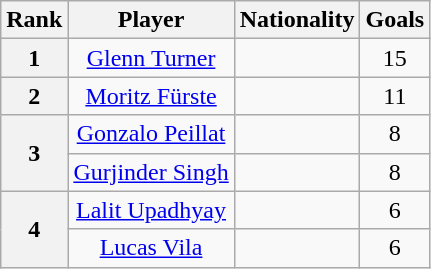<table class="wikitable sortable" style="text-align:center">
<tr>
<th scope="col">Rank</th>
<th scope="col">Player</th>
<th scope="col">Nationality</th>
<th scope="col">Goals</th>
</tr>
<tr>
<th scope="row" style="text-align:center">1</th>
<td><a href='#'>Glenn Turner</a></td>
<td></td>
<td>15</td>
</tr>
<tr>
<th scope="row" style="text-align:center">2</th>
<td><a href='#'>Moritz Fürste</a></td>
<td></td>
<td>11</td>
</tr>
<tr>
<th scope="row" style="text-align:center" rowspan="2">3</th>
<td><a href='#'>Gonzalo Peillat</a></td>
<td></td>
<td>8</td>
</tr>
<tr>
<td><a href='#'>Gurjinder Singh</a></td>
<td></td>
<td>8</td>
</tr>
<tr>
<th scope="row" style="text-align:center" rowspan="2">4</th>
<td><a href='#'>Lalit Upadhyay</a></td>
<td></td>
<td>6</td>
</tr>
<tr>
<td><a href='#'>Lucas Vila</a></td>
<td></td>
<td>6</td>
</tr>
</table>
